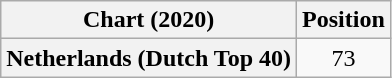<table class="wikitable plainrowheaders" style="text-align:center">
<tr>
<th scope="col">Chart (2020)</th>
<th scope="col">Position</th>
</tr>
<tr>
<th scope="row">Netherlands (Dutch Top 40)</th>
<td>73</td>
</tr>
</table>
